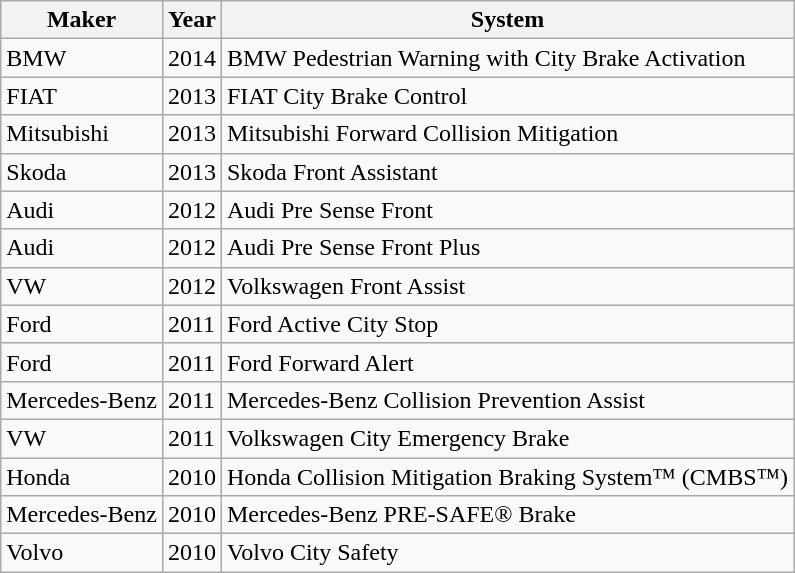<table class = "wikitable sortable">
<tr>
<th>Maker</th>
<th>Year</th>
<th>System</th>
</tr>
<tr>
<td>BMW</td>
<td>2014</td>
<td>BMW Pedestrian Warning with City Brake Activation</td>
</tr>
<tr>
<td>FIAT</td>
<td>2013</td>
<td>FIAT City Brake Control</td>
</tr>
<tr>
<td>Mitsubishi</td>
<td>2013</td>
<td>Mitsubishi Forward Collision Mitigation</td>
</tr>
<tr>
<td>Skoda</td>
<td>2013</td>
<td>Skoda Front Assistant</td>
</tr>
<tr>
<td>Audi</td>
<td>2012</td>
<td>Audi Pre Sense Front</td>
</tr>
<tr>
<td>Audi</td>
<td>2012</td>
<td>Audi Pre Sense Front Plus</td>
</tr>
<tr>
<td>VW</td>
<td>2012</td>
<td>Volkswagen Front Assist</td>
</tr>
<tr>
<td>Ford</td>
<td>2011</td>
<td>Ford Active City Stop</td>
</tr>
<tr>
<td>Ford</td>
<td>2011</td>
<td>Ford Forward Alert</td>
</tr>
<tr>
<td>Mercedes-Benz</td>
<td>2011</td>
<td>Mercedes-Benz Collision Prevention Assist</td>
</tr>
<tr>
<td>VW</td>
<td>2011</td>
<td>Volkswagen City Emergency Brake</td>
</tr>
<tr>
<td>Honda</td>
<td>2010</td>
<td>Honda Collision Mitigation Braking System™ (CMBS™)</td>
</tr>
<tr>
<td>Mercedes-Benz</td>
<td>2010</td>
<td>Mercedes-Benz PRE-SAFE® Brake</td>
</tr>
<tr>
<td>Volvo</td>
<td>2010</td>
<td>Volvo City Safety</td>
</tr>
</table>
